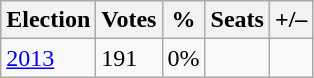<table class="wikitable">
<tr>
<th><strong>Election</strong></th>
<th><strong>Votes</strong></th>
<th><strong>%</strong></th>
<th><strong>Seats</strong></th>
<th>+/–</th>
</tr>
<tr>
<td><a href='#'>2013</a></td>
<td>191</td>
<td>0%</td>
<td></td>
<td></td>
</tr>
</table>
